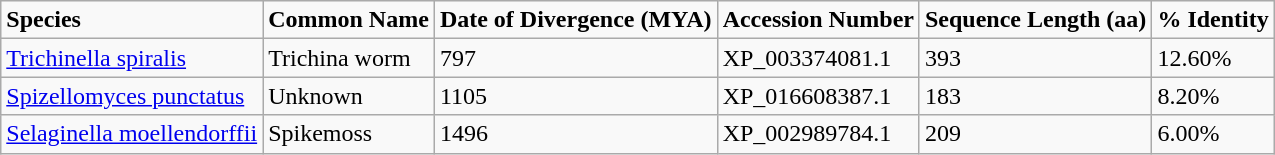<table class="wikitable sortable mw-collapsible mw-collapsed">
<tr>
<td><strong>Species</strong></td>
<td><strong>Common Name</strong></td>
<td><strong>Date of  Divergence (MYA)</strong></td>
<td><strong>Accession Number</strong></td>
<td><strong>Sequence  Length (aa)</strong></td>
<td><strong>% Identity</strong></td>
</tr>
<tr>
<td><a href='#'>Trichinella spiralis</a></td>
<td>Trichina worm</td>
<td>797</td>
<td>XP_003374081.1</td>
<td>393</td>
<td>12.60%</td>
</tr>
<tr>
<td><a href='#'>Spizellomyces punctatus</a></td>
<td>Unknown</td>
<td>1105</td>
<td>XP_016608387.1</td>
<td>183</td>
<td>8.20%</td>
</tr>
<tr>
<td><a href='#'>Selaginella moellendorffii</a></td>
<td>Spikemoss</td>
<td>1496</td>
<td>XP_002989784.1</td>
<td>209</td>
<td>6.00%</td>
</tr>
</table>
